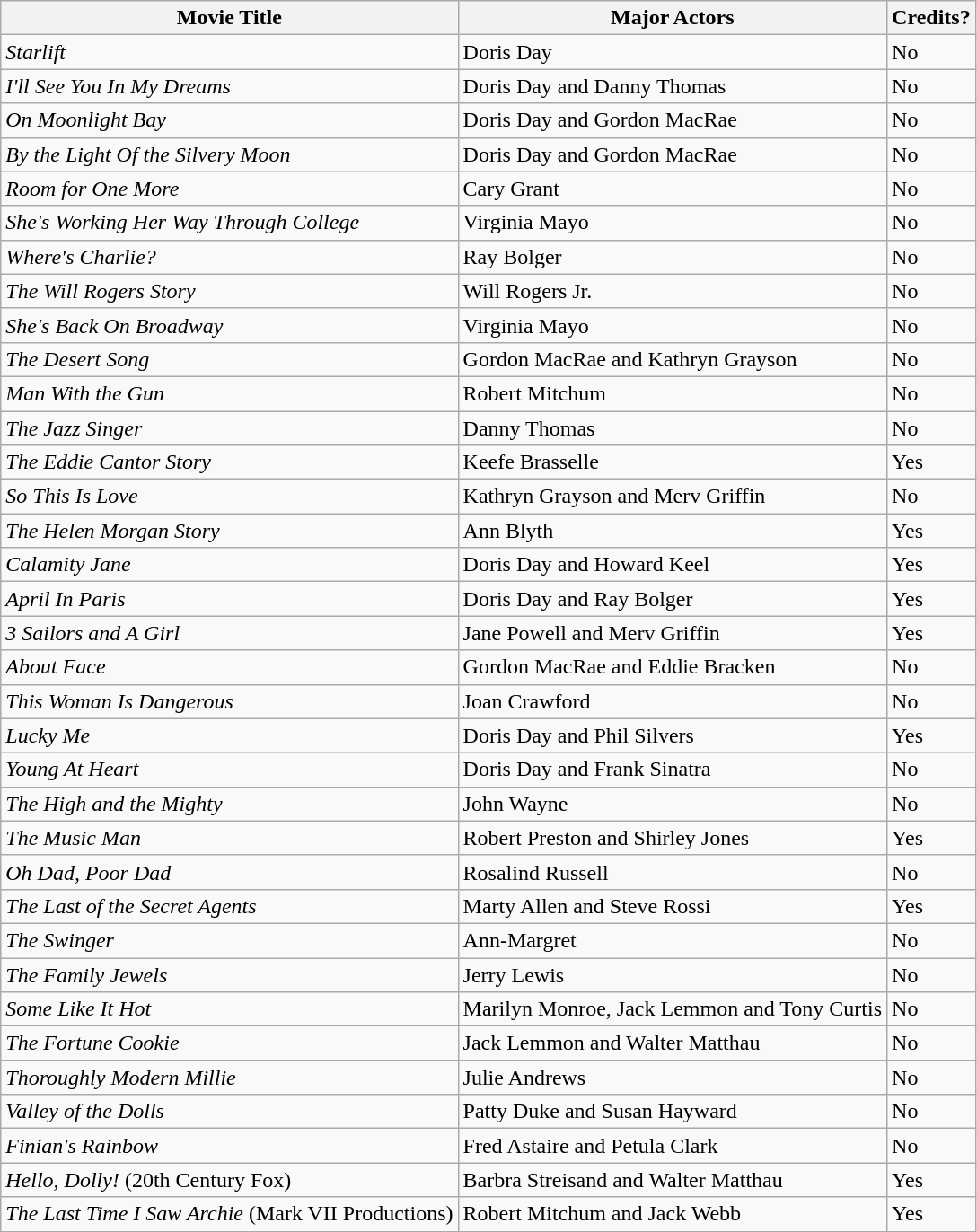<table class="wikitable">
<tr>
<th>Movie Title</th>
<th>Major Actors</th>
<th>Credits?</th>
</tr>
<tr>
<td><em>Starlift</em></td>
<td>Doris Day</td>
<td>No</td>
</tr>
<tr>
<td><em>I'll See You In My Dreams</em></td>
<td>Doris Day and Danny Thomas</td>
<td>No</td>
</tr>
<tr>
<td><em>On Moonlight Bay</em></td>
<td>Doris Day and Gordon MacRae</td>
<td>No</td>
</tr>
<tr>
<td><em>By the Light Of the Silvery Moon</em></td>
<td>Doris Day and Gordon MacRae</td>
<td>No</td>
</tr>
<tr>
<td><em>Room for One More</em></td>
<td>Cary Grant</td>
<td>No</td>
</tr>
<tr>
<td><em>She's Working Her Way Through College</em></td>
<td>Virginia Mayo</td>
<td>No</td>
</tr>
<tr>
<td><em>Where's Charlie?</em></td>
<td>Ray Bolger</td>
<td>No</td>
</tr>
<tr>
<td><em>The Will Rogers Story</em></td>
<td>Will Rogers Jr.</td>
<td>No</td>
</tr>
<tr>
<td><em>She's Back On Broadway</em></td>
<td>Virginia Mayo</td>
<td>No</td>
</tr>
<tr>
<td><em>The Desert Song</em></td>
<td>Gordon MacRae and Kathryn Grayson</td>
<td>No</td>
</tr>
<tr>
<td><em>Man With the Gun</em></td>
<td>Robert Mitchum</td>
<td>No</td>
</tr>
<tr>
<td><em>The Jazz Singer</em></td>
<td>Danny Thomas</td>
<td>No</td>
</tr>
<tr>
<td><em>The Eddie Cantor Story</em></td>
<td>Keefe Brasselle</td>
<td>Yes</td>
</tr>
<tr>
<td><em>So This Is Love</em></td>
<td>Kathryn Grayson and Merv Griffin</td>
<td>No</td>
</tr>
<tr>
<td><em>The Helen Morgan Story</em></td>
<td>Ann Blyth</td>
<td>Yes</td>
</tr>
<tr>
<td><em>Calamity Jane</em></td>
<td>Doris Day and Howard Keel</td>
<td>Yes</td>
</tr>
<tr>
<td><em>April In Paris</em></td>
<td>Doris Day and Ray Bolger</td>
<td>Yes</td>
</tr>
<tr>
<td><em>3 Sailors and A Girl</em></td>
<td>Jane Powell and Merv Griffin</td>
<td>Yes</td>
</tr>
<tr>
<td><em>About Face</em></td>
<td>Gordon MacRae and Eddie Bracken</td>
<td>No</td>
</tr>
<tr>
<td><em>This Woman Is Dangerous</em></td>
<td>Joan Crawford</td>
<td>No</td>
</tr>
<tr>
<td><em>Lucky Me</em></td>
<td>Doris Day and Phil Silvers</td>
<td>Yes</td>
</tr>
<tr>
<td><em>Young At Heart</em></td>
<td>Doris Day and Frank Sinatra</td>
<td>No</td>
</tr>
<tr>
<td><em>The High and the Mighty</em></td>
<td>John Wayne</td>
<td>No</td>
</tr>
<tr>
<td><em>The Music Man</em></td>
<td>Robert Preston and Shirley Jones</td>
<td>Yes</td>
</tr>
<tr>
<td><em>Oh Dad, Poor Dad</em></td>
<td>Rosalind Russell</td>
<td>No</td>
</tr>
<tr>
<td><em>The Last of the Secret Agents</em></td>
<td>Marty Allen and Steve Rossi</td>
<td>Yes</td>
</tr>
<tr>
<td><em>The Swinger</em></td>
<td>Ann-Margret</td>
<td>No</td>
</tr>
<tr>
<td><em>The Family Jewels</em></td>
<td>Jerry Lewis</td>
<td>No</td>
</tr>
<tr>
<td><em>Some Like It Hot</em></td>
<td>Marilyn Monroe, Jack Lemmon and Tony Curtis</td>
<td>No</td>
</tr>
<tr>
<td><em>The Fortune Cookie</em></td>
<td>Jack Lemmon and Walter Matthau</td>
<td>No</td>
</tr>
<tr>
<td><em>Thoroughly Modern Millie</em></td>
<td>Julie Andrews</td>
<td>No</td>
</tr>
<tr>
<td><em>Valley of the Dolls</em></td>
<td>Patty Duke and Susan Hayward</td>
<td>No</td>
</tr>
<tr>
<td><em>Finian's Rainbow</em></td>
<td>Fred Astaire and Petula Clark</td>
<td>No</td>
</tr>
<tr>
<td><em>Hello, Dolly!</em> (20th Century Fox)</td>
<td>Barbra Streisand and Walter Matthau</td>
<td>Yes</td>
</tr>
<tr>
<td><em>The Last Time I Saw Archie</em> (Mark VII Productions)</td>
<td>Robert Mitchum and Jack Webb</td>
<td>Yes</td>
</tr>
</table>
